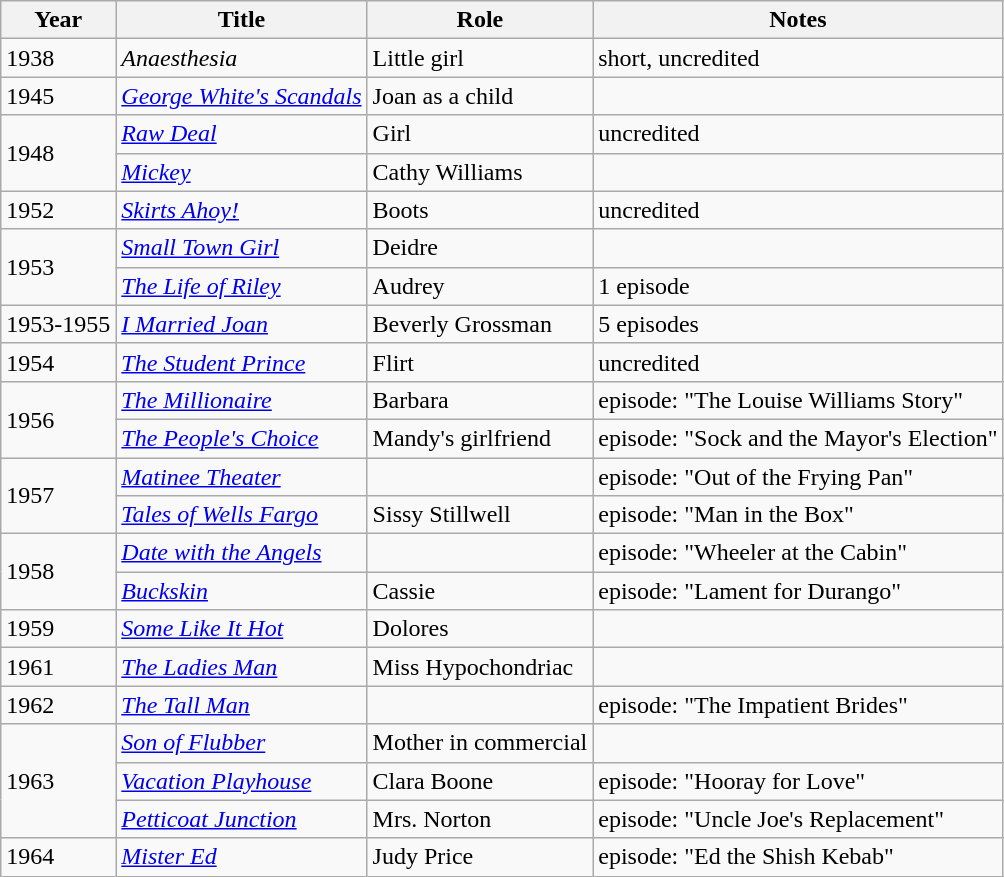<table class="wikitable sortable">
<tr>
<th>Year</th>
<th>Title</th>
<th>Role</th>
<th class="unsortable">Notes</th>
</tr>
<tr>
<td>1938</td>
<td><em>Anaesthesia</em></td>
<td>Little girl</td>
<td>short, uncredited</td>
</tr>
<tr>
<td>1945</td>
<td><em><a href='#'>George White's Scandals</a></em></td>
<td>Joan as a child</td>
<td></td>
</tr>
<tr>
<td rowspan="2">1948</td>
<td><em><a href='#'>Raw Deal</a></em></td>
<td>Girl</td>
<td>uncredited</td>
</tr>
<tr>
<td><em><a href='#'>Mickey</a></em></td>
<td>Cathy Williams</td>
<td></td>
</tr>
<tr>
<td>1952</td>
<td><em><a href='#'>Skirts Ahoy!</a></em></td>
<td>Boots</td>
<td>uncredited</td>
</tr>
<tr>
<td rowspan="2">1953</td>
<td><em><a href='#'>Small Town Girl</a></em></td>
<td>Deidre</td>
<td></td>
</tr>
<tr>
<td><em><a href='#'>The Life of Riley</a></em></td>
<td>Audrey</td>
<td>1 episode</td>
</tr>
<tr>
<td>1953-1955</td>
<td><em><a href='#'>I Married Joan</a></em></td>
<td>Beverly Grossman</td>
<td>5 episodes</td>
</tr>
<tr>
<td>1954</td>
<td><em><a href='#'>The Student Prince</a></em></td>
<td>Flirt</td>
<td>uncredited</td>
</tr>
<tr>
<td rowspan="2">1956</td>
<td><em><a href='#'>The Millionaire</a></em></td>
<td>Barbara</td>
<td>episode: "The Louise Williams Story"</td>
</tr>
<tr>
<td><em><a href='#'>The People's Choice</a></em></td>
<td>Mandy's girlfriend</td>
<td>episode: "Sock and the Mayor's Election"</td>
</tr>
<tr>
<td rowspan="2">1957</td>
<td><em><a href='#'>Matinee Theater</a></em></td>
<td></td>
<td>episode: "Out of the Frying Pan"</td>
</tr>
<tr>
<td><em><a href='#'>Tales of Wells Fargo</a></em></td>
<td>Sissy Stillwell</td>
<td>episode: "Man in the Box"</td>
</tr>
<tr>
<td rowspan="2">1958</td>
<td><em><a href='#'>Date with the Angels</a></em></td>
<td></td>
<td>episode: "Wheeler at the Cabin"</td>
</tr>
<tr>
<td><em><a href='#'>Buckskin</a></em></td>
<td>Cassie</td>
<td>episode: "Lament for Durango"</td>
</tr>
<tr>
<td>1959</td>
<td><em><a href='#'>Some Like It Hot</a></em></td>
<td>Dolores</td>
<td></td>
</tr>
<tr>
<td>1961</td>
<td><em><a href='#'>The Ladies Man</a></em></td>
<td>Miss Hypochondriac</td>
<td></td>
</tr>
<tr>
<td>1962</td>
<td><em><a href='#'>The Tall Man</a></em></td>
<td></td>
<td>episode: "The Impatient Brides"</td>
</tr>
<tr>
<td rowspan="3">1963</td>
<td><em><a href='#'>Son of Flubber</a></em></td>
<td>Mother in commercial</td>
<td></td>
</tr>
<tr>
<td><em><a href='#'>Vacation Playhouse</a></em></td>
<td>Clara Boone</td>
<td>episode: "Hooray for Love"</td>
</tr>
<tr>
<td><em><a href='#'>Petticoat Junction</a></em></td>
<td>Mrs. Norton</td>
<td>episode: "Uncle Joe's Replacement"</td>
</tr>
<tr>
<td>1964</td>
<td><em><a href='#'>Mister Ed</a></em></td>
<td>Judy Price</td>
<td>episode: "Ed the Shish Kebab"</td>
</tr>
<tr>
</tr>
</table>
